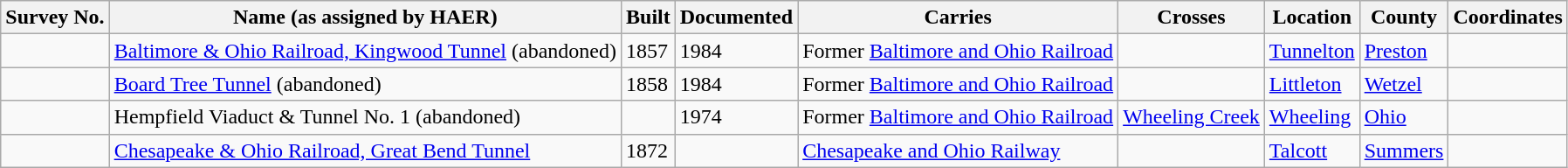<table class="wikitable sortable">
<tr>
<th>Survey No.</th>
<th>Name (as assigned by HAER)</th>
<th>Built</th>
<th>Documented</th>
<th>Carries</th>
<th>Crosses</th>
<th>Location</th>
<th>County</th>
<th>Coordinates</th>
</tr>
<tr>
<td></td>
<td><a href='#'>Baltimore & Ohio Railroad, Kingwood Tunnel</a> (abandoned)</td>
<td>1857</td>
<td>1984</td>
<td>Former <a href='#'>Baltimore and Ohio Railroad</a></td>
<td></td>
<td><a href='#'>Tunnelton</a></td>
<td><a href='#'>Preston</a></td>
<td></td>
</tr>
<tr>
<td></td>
<td><a href='#'>Board Tree Tunnel</a> (abandoned)</td>
<td>1858</td>
<td>1984</td>
<td>Former <a href='#'>Baltimore and Ohio Railroad</a></td>
<td></td>
<td><a href='#'>Littleton</a></td>
<td><a href='#'>Wetzel</a></td>
<td></td>
</tr>
<tr>
<td></td>
<td>Hempfield Viaduct & Tunnel No. 1 (abandoned)</td>
<td></td>
<td>1974</td>
<td>Former <a href='#'>Baltimore and Ohio Railroad</a></td>
<td><a href='#'>Wheeling Creek</a></td>
<td><a href='#'>Wheeling</a></td>
<td><a href='#'>Ohio</a></td>
<td></td>
</tr>
<tr>
<td></td>
<td><a href='#'>Chesapeake & Ohio Railroad, Great Bend Tunnel</a></td>
<td>1872</td>
<td></td>
<td><a href='#'>Chesapeake and Ohio Railway</a></td>
<td></td>
<td><a href='#'>Talcott</a></td>
<td><a href='#'>Summers</a></td>
<td></td>
</tr>
</table>
